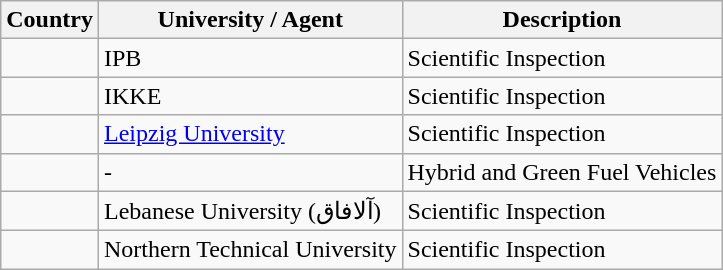<table class="wikitable sortable">
<tr>
<th>Country</th>
<th>University / Agent</th>
<th>Description</th>
</tr>
<tr>
<td></td>
<td>IPB</td>
<td>Scientific Inspection</td>
</tr>
<tr>
<td></td>
<td>IKKE</td>
<td>Scientific Inspection</td>
</tr>
<tr>
<td></td>
<td><a href='#'>Leipzig University</a></td>
<td>Scientific Inspection</td>
</tr>
<tr>
<td></td>
<td>- </td>
<td>Hybrid and Green Fuel Vehicles</td>
</tr>
<tr>
<td></td>
<td>Lebanese University (آلافاق)</td>
<td>Scientific Inspection</td>
</tr>
<tr>
<td></td>
<td>Northern Technical University</td>
<td>Scientific Inspection</td>
</tr>
</table>
